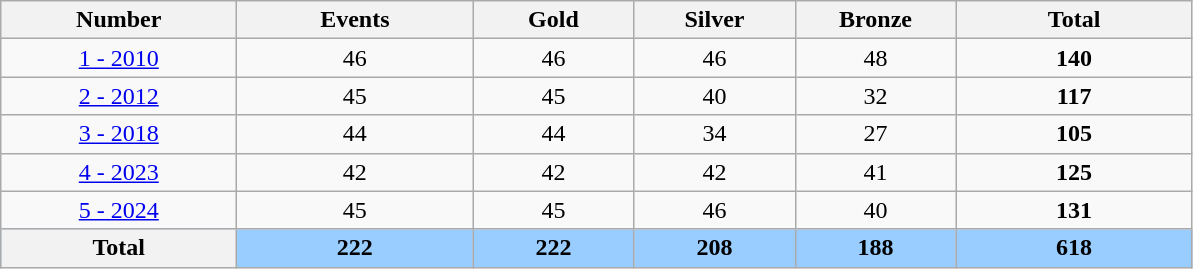<table class="wikitable" style="font-size:100%">
<tr>
<th width=150>Number</th>
<th width=150>Events</th>
<th width=100>Gold</th>
<th width=100>Silver</th>
<th width=100>Bronze</th>
<th width=150>Total</th>
</tr>
<tr>
<td align=center><a href='#'>1 - 2010</a></td>
<td align=center>46</td>
<td align=center>46</td>
<td align=center>46</td>
<td align=center>48</td>
<td align=center><strong>140</strong></td>
</tr>
<tr>
<td align=center><a href='#'>2 - 2012</a></td>
<td align=center>45</td>
<td align=center>45</td>
<td align=center>40</td>
<td align=center>32</td>
<td align=center><strong>117</strong></td>
</tr>
<tr>
<td align=center><a href='#'>3 - 2018</a></td>
<td align=center>44</td>
<td align=center>44</td>
<td align=center>34</td>
<td align=center>27</td>
<td align=center><strong>105</strong></td>
</tr>
<tr>
<td align=center><a href='#'>4 - 2023</a></td>
<td align=center>42</td>
<td align=center>42</td>
<td align=center>42</td>
<td align=center>41</td>
<td align=center><strong>125</strong></td>
</tr>
<tr>
<td align=center><a href='#'>5 - 2024</a></td>
<td align=center>45</td>
<td align=center>45</td>
<td align=center>46</td>
<td align=center>40</td>
<td align=center><strong>131</strong></td>
</tr>
<tr style="background:#9acdff;">
<th colspan=1>Total</th>
<td align=center><strong>222</strong></td>
<td align=center><strong>222</strong></td>
<td align=center><strong>208</strong></td>
<td align=center><strong>188</strong></td>
<td align=center><strong>618</strong></td>
</tr>
</table>
